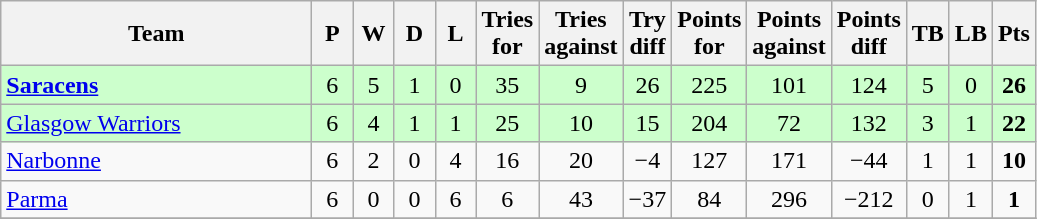<table class="wikitable" style="text-align: center;">
<tr>
<th width="200">Team</th>
<th width="20">P</th>
<th width="20">W</th>
<th width="20">D</th>
<th width="20">L</th>
<th width="20">Tries for</th>
<th width="20">Tries against</th>
<th width="20">Try diff</th>
<th width="20">Points for</th>
<th width="20">Points against</th>
<th width="25">Points diff</th>
<th width="20">TB</th>
<th width="20">LB</th>
<th width="20">Pts</th>
</tr>
<tr bgcolor="#ccffcc">
<td align=left> <strong><a href='#'>Saracens</a></strong></td>
<td>6</td>
<td>5</td>
<td>1</td>
<td>0</td>
<td>35</td>
<td>9</td>
<td>26</td>
<td>225</td>
<td>101</td>
<td>124</td>
<td>5</td>
<td>0</td>
<td><strong>26</strong></td>
</tr>
<tr bgcolor="#ccffcc">
<td align=left> <a href='#'>Glasgow Warriors</a></td>
<td>6</td>
<td>4</td>
<td>1</td>
<td>1</td>
<td>25</td>
<td>10</td>
<td>15</td>
<td>204</td>
<td>72</td>
<td>132</td>
<td>3</td>
<td>1</td>
<td><strong>22</strong></td>
</tr>
<tr>
<td align=left> <a href='#'>Narbonne</a></td>
<td>6</td>
<td>2</td>
<td>0</td>
<td>4</td>
<td>16</td>
<td>20</td>
<td>−4</td>
<td>127</td>
<td>171</td>
<td>−44</td>
<td>1</td>
<td>1</td>
<td><strong>10</strong></td>
</tr>
<tr>
<td align=left> <a href='#'>Parma</a></td>
<td>6</td>
<td>0</td>
<td>0</td>
<td>6</td>
<td>6</td>
<td>43</td>
<td>−37</td>
<td>84</td>
<td>296</td>
<td>−212</td>
<td>0</td>
<td>1</td>
<td><strong>1</strong></td>
</tr>
<tr>
</tr>
</table>
